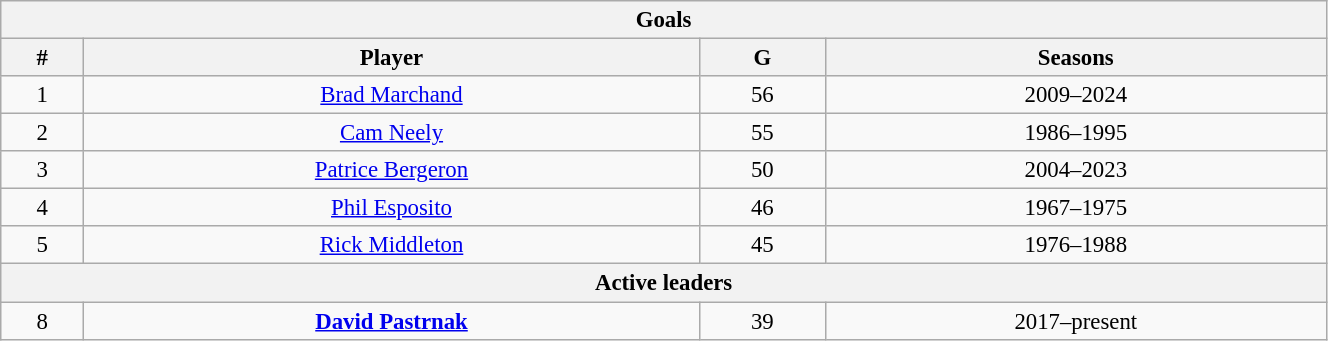<table class="wikitable" style="text-align: center; font-size: 95%" width="70%">
<tr>
<th colspan="4">Goals</th>
</tr>
<tr>
<th>#</th>
<th>Player</th>
<th>G</th>
<th>Seasons</th>
</tr>
<tr>
<td>1</td>
<td><a href='#'>Brad Marchand</a></td>
<td>56</td>
<td>2009–2024</td>
</tr>
<tr>
<td>2</td>
<td><a href='#'>Cam Neely</a></td>
<td>55</td>
<td>1986–1995</td>
</tr>
<tr>
<td>3</td>
<td><a href='#'>Patrice Bergeron</a></td>
<td>50</td>
<td>2004–2023</td>
</tr>
<tr>
<td>4</td>
<td><a href='#'>Phil Esposito</a></td>
<td>46</td>
<td>1967–1975</td>
</tr>
<tr>
<td>5</td>
<td><a href='#'>Rick Middleton</a></td>
<td>45</td>
<td>1976–1988</td>
</tr>
<tr>
<th colspan="4">Active leaders</th>
</tr>
<tr>
<td>8</td>
<td><strong><a href='#'>David Pastrnak</a></strong></td>
<td>39</td>
<td>2017–present</td>
</tr>
</table>
